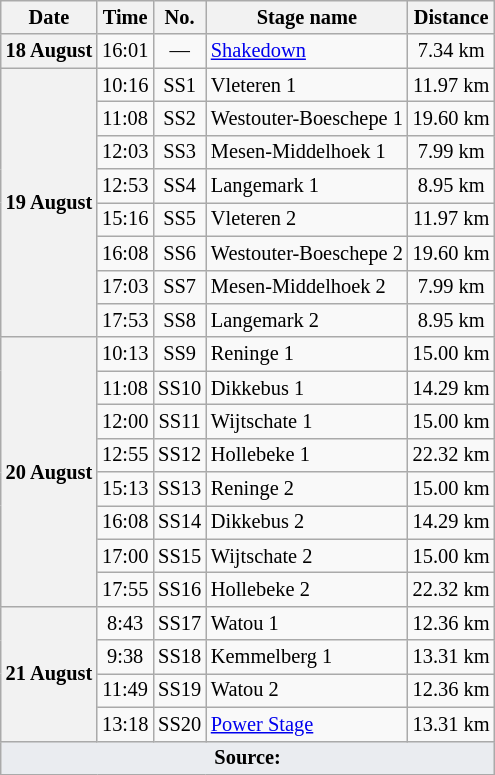<table class="wikitable" style="font-size: 85%;">
<tr>
<th>Date</th>
<th>Time</th>
<th>No.</th>
<th>Stage name</th>
<th>Distance</th>
</tr>
<tr>
<th>18 August</th>
<td align="center">16:01</td>
<td align="center">—</td>
<td><a href='#'>Shakedown</a></td>
<td align="center">7.34 km</td>
</tr>
<tr>
<th rowspan="8">19 August</th>
<td align="center">10:16</td>
<td align="center">SS1</td>
<td>Vleteren 1</td>
<td align="center">11.97 km</td>
</tr>
<tr>
<td align="center">11:08</td>
<td align="center">SS2</td>
<td>Westouter-Boeschepe 1</td>
<td align="center">19.60 km</td>
</tr>
<tr>
<td align="center">12:03</td>
<td align="center">SS3</td>
<td>Mesen-Middelhoek 1</td>
<td align="center">7.99 km</td>
</tr>
<tr>
<td align="center">12:53</td>
<td align="center">SS4</td>
<td>Langemark 1</td>
<td align="center">8.95 km</td>
</tr>
<tr>
<td align="center">15:16</td>
<td align="center">SS5</td>
<td>Vleteren 2</td>
<td align="center">11.97 km</td>
</tr>
<tr>
<td align="center">16:08</td>
<td align="center">SS6</td>
<td>Westouter-Boeschepe 2</td>
<td align="center">19.60 km</td>
</tr>
<tr>
<td align="center">17:03</td>
<td align="center">SS7</td>
<td>Mesen-Middelhoek 2</td>
<td align="center">7.99 km</td>
</tr>
<tr>
<td align="center">17:53</td>
<td align="center">SS8</td>
<td>Langemark 2</td>
<td align="center">8.95 km</td>
</tr>
<tr>
<th rowspan="8">20 August</th>
<td align="center">10:13</td>
<td align="center">SS9</td>
<td>Reninge 1</td>
<td align="center">15.00 km</td>
</tr>
<tr>
<td align="center">11:08</td>
<td align="center">SS10</td>
<td>Dikkebus 1</td>
<td align="center">14.29 km</td>
</tr>
<tr>
<td align="center">12:00</td>
<td align="center">SS11</td>
<td>Wijtschate 1</td>
<td align="center">15.00 km</td>
</tr>
<tr>
<td align="center">12:55</td>
<td align="center">SS12</td>
<td>Hollebeke 1</td>
<td align="center">22.32 km</td>
</tr>
<tr>
<td align="center">15:13</td>
<td align="center">SS13</td>
<td>Reninge 2</td>
<td align="center">15.00 km</td>
</tr>
<tr>
<td align="center">16:08</td>
<td align="center">SS14</td>
<td>Dikkebus 2</td>
<td align="center">14.29 km</td>
</tr>
<tr>
<td align="center">17:00</td>
<td align="center">SS15</td>
<td>Wijtschate 2</td>
<td align="center">15.00 km</td>
</tr>
<tr>
<td align="center">17:55</td>
<td align="center">SS16</td>
<td>Hollebeke 2</td>
<td align="center">22.32 km</td>
</tr>
<tr>
<th rowspan="4">21 August</th>
<td align="center">8:43</td>
<td align="center">SS17</td>
<td>Watou 1</td>
<td align="center">12.36 km</td>
</tr>
<tr>
<td align="center">9:38</td>
<td align="center">SS18</td>
<td>Kemmelberg 1</td>
<td align="center">13.31 km</td>
</tr>
<tr>
<td align="center">11:49</td>
<td align="center">SS19</td>
<td>Watou 2</td>
<td align="center">12.36 km</td>
</tr>
<tr>
<td align="center">13:18</td>
<td align="center">SS20</td>
<td><a href='#'>Power Stage</a></td>
<td align="center">13.31 km</td>
</tr>
<tr>
<td colspan="5" style="background-color:#EAECF0;text-align:center"><strong>Source:</strong></td>
</tr>
</table>
